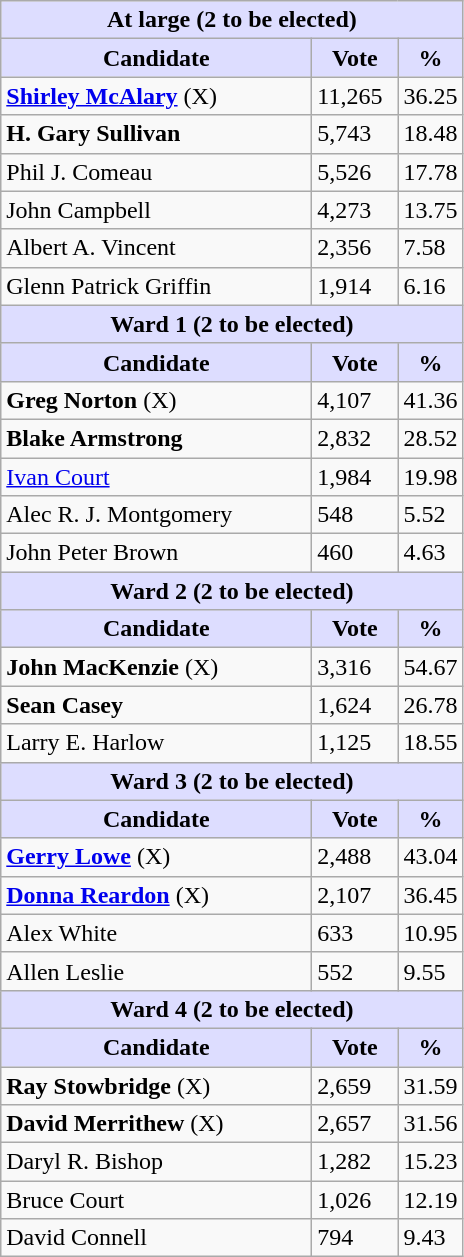<table class="wikitable">
<tr>
<th style="background:#ddf;" colspan="3">At large (2 to be elected)</th>
</tr>
<tr>
<th style="background:#ddf; width:200px;">Candidate</th>
<th style="background:#ddf; width:50px;">Vote</th>
<th style="background:#ddf; width:30px;">%</th>
</tr>
<tr>
<td><strong><a href='#'>Shirley McAlary</a></strong> (X)</td>
<td>11,265</td>
<td>36.25</td>
</tr>
<tr>
<td><strong>H. Gary Sullivan</strong></td>
<td>5,743</td>
<td>18.48</td>
</tr>
<tr>
<td>Phil J. Comeau</td>
<td>5,526</td>
<td>17.78</td>
</tr>
<tr>
<td>John Campbell</td>
<td>4,273</td>
<td>13.75</td>
</tr>
<tr>
<td>Albert A. Vincent</td>
<td>2,356</td>
<td>7.58</td>
</tr>
<tr>
<td>Glenn Patrick Griffin</td>
<td>1,914</td>
<td>6.16</td>
</tr>
<tr>
<th style="background:#ddf;" colspan="3">Ward 1 (2 to be elected)</th>
</tr>
<tr>
<th style="background:#ddf; width:200px;">Candidate</th>
<th style="background:#ddf; width:50px;">Vote</th>
<th style="background:#ddf; width:30px;">%</th>
</tr>
<tr>
<td><strong>Greg Norton</strong> (X)</td>
<td>4,107</td>
<td>41.36</td>
</tr>
<tr>
<td><strong>Blake Armstrong</strong></td>
<td>2,832</td>
<td>28.52</td>
</tr>
<tr>
<td><a href='#'>Ivan Court</a></td>
<td>1,984</td>
<td>19.98</td>
</tr>
<tr>
<td>Alec R. J. Montgomery</td>
<td>548</td>
<td>5.52</td>
</tr>
<tr>
<td>John Peter Brown</td>
<td>460</td>
<td>4.63</td>
</tr>
<tr>
<th style="background:#ddf;" colspan="3">Ward 2 (2 to be elected)</th>
</tr>
<tr>
<th style="background:#ddf; width:200px;">Candidate</th>
<th style="background:#ddf; width:50px;">Vote</th>
<th style="background:#ddf; width:30px;">%</th>
</tr>
<tr>
<td><strong>John MacKenzie</strong> (X)</td>
<td>3,316</td>
<td>54.67</td>
</tr>
<tr>
<td><strong>Sean Casey</strong></td>
<td>1,624</td>
<td>26.78</td>
</tr>
<tr>
<td>Larry E. Harlow</td>
<td>1,125</td>
<td>18.55</td>
</tr>
<tr>
<th style="background:#ddf;" colspan="3">Ward 3 (2 to be elected)</th>
</tr>
<tr>
<th style="background:#ddf; width:200px;">Candidate</th>
<th style="background:#ddf; width:50px;">Vote</th>
<th style="background:#ddf; width:30px;">%</th>
</tr>
<tr>
<td><strong><a href='#'>Gerry Lowe</a></strong> (X)</td>
<td>2,488</td>
<td>43.04</td>
</tr>
<tr>
<td><strong><a href='#'>Donna Reardon</a></strong> (X)</td>
<td>2,107</td>
<td>36.45</td>
</tr>
<tr>
<td>Alex White</td>
<td>633</td>
<td>10.95</td>
</tr>
<tr>
<td>Allen Leslie</td>
<td>552</td>
<td>9.55</td>
</tr>
<tr>
<th style="background:#ddf;" colspan="3">Ward 4 (2 to be elected)</th>
</tr>
<tr>
<th style="background:#ddf; width:200px;">Candidate</th>
<th style="background:#ddf; width:50px;">Vote</th>
<th style="background:#ddf; width:30px;">%</th>
</tr>
<tr>
<td><strong>Ray Stowbridge</strong> (X)</td>
<td>2,659</td>
<td>31.59</td>
</tr>
<tr>
<td><strong>David Merrithew</strong> (X)</td>
<td>2,657</td>
<td>31.56</td>
</tr>
<tr>
<td>Daryl R. Bishop</td>
<td>1,282</td>
<td>15.23</td>
</tr>
<tr>
<td>Bruce Court</td>
<td>1,026</td>
<td>12.19</td>
</tr>
<tr>
<td>David Connell</td>
<td>794</td>
<td>9.43</td>
</tr>
</table>
